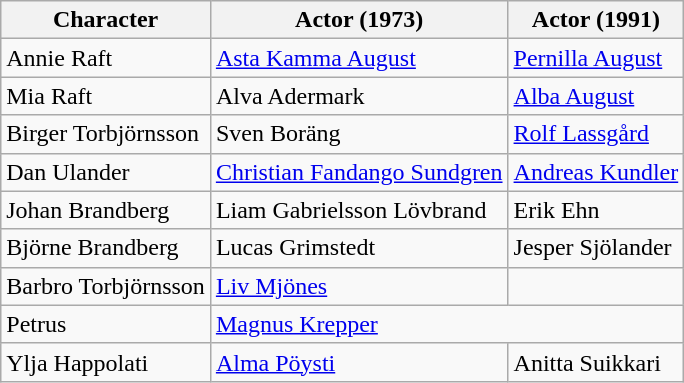<table class="wikitable plainrowheaders">
<tr>
<th>Character</th>
<th>Actor (1973)</th>
<th>Actor (1991)</th>
</tr>
<tr>
<td>Annie Raft</td>
<td><a href='#'>Asta Kamma August</a></td>
<td><a href='#'>Pernilla August</a></td>
</tr>
<tr>
<td>Mia Raft</td>
<td>Alva Adermark</td>
<td><a href='#'>Alba August</a></td>
</tr>
<tr>
<td>Birger Torbjörnsson</td>
<td>Sven Boräng</td>
<td><a href='#'>Rolf Lassgård</a></td>
</tr>
<tr>
<td>Dan Ulander</td>
<td><a href='#'>Christian Fandango Sundgren</a></td>
<td><a href='#'>Andreas Kundler</a></td>
</tr>
<tr>
<td>Johan Brandberg</td>
<td>Liam Gabrielsson Lövbrand</td>
<td>Erik Ehn</td>
</tr>
<tr>
<td>Björne Brandberg</td>
<td>Lucas Grimstedt</td>
<td>Jesper Sjölander</td>
</tr>
<tr>
<td>Barbro Torbjörnsson</td>
<td colspan"2"><a href='#'>Liv Mjönes</a></td>
</tr>
<tr>
<td>Petrus</td>
<td colspan="2"><a href='#'>Magnus Krepper</a></td>
</tr>
<tr>
<td>Ylja Happolati</td>
<td><a href='#'>Alma Pöysti</a></td>
<td>Anitta Suikkari</td>
</tr>
</table>
